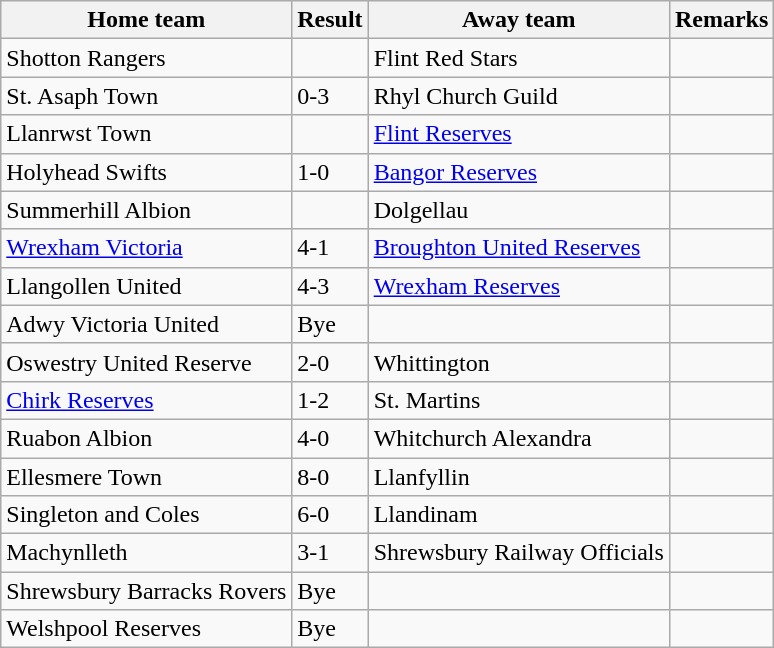<table class="wikitable">
<tr>
<th>Home team</th>
<th>Result</th>
<th>Away team</th>
<th>Remarks</th>
</tr>
<tr>
<td>Shotton Rangers</td>
<td></td>
<td>Flint Red Stars</td>
<td></td>
</tr>
<tr>
<td>St. Asaph Town</td>
<td>0-3</td>
<td>Rhyl Church Guild</td>
<td></td>
</tr>
<tr>
<td>Llanrwst Town</td>
<td></td>
<td><a href='#'>Flint Reserves</a></td>
<td></td>
</tr>
<tr>
<td>Holyhead Swifts</td>
<td>1-0</td>
<td><a href='#'>Bangor Reserves</a></td>
<td></td>
</tr>
<tr>
<td>Summerhill Albion</td>
<td></td>
<td>Dolgellau</td>
<td></td>
</tr>
<tr>
<td><a href='#'>Wrexham Victoria</a></td>
<td>4-1</td>
<td><a href='#'>Broughton United Reserves</a></td>
<td></td>
</tr>
<tr>
<td>Llangollen United</td>
<td>4-3</td>
<td><a href='#'>Wrexham Reserves</a></td>
<td></td>
</tr>
<tr>
<td>Adwy Victoria United</td>
<td>Bye</td>
<td></td>
<td></td>
</tr>
<tr>
<td> Oswestry United Reserve</td>
<td>2-0</td>
<td>Whittington</td>
<td></td>
</tr>
<tr>
<td><a href='#'>Chirk Reserves</a></td>
<td>1-2</td>
<td>St. Martins</td>
<td></td>
</tr>
<tr>
<td>Ruabon Albion</td>
<td>4-0</td>
<td>Whitchurch Alexandra</td>
<td></td>
</tr>
<tr>
<td> Ellesmere Town</td>
<td>8-0</td>
<td>Llanfyllin</td>
<td></td>
</tr>
<tr>
<td> Singleton and Coles</td>
<td>6-0</td>
<td>Llandinam</td>
<td></td>
</tr>
<tr>
<td>Machynlleth</td>
<td>3-1</td>
<td> Shrewsbury Railway Officials</td>
<td></td>
</tr>
<tr>
<td> Shrewsbury Barracks Rovers</td>
<td>Bye</td>
<td></td>
<td></td>
</tr>
<tr>
<td>Welshpool Reserves</td>
<td>Bye</td>
<td></td>
<td></td>
</tr>
</table>
